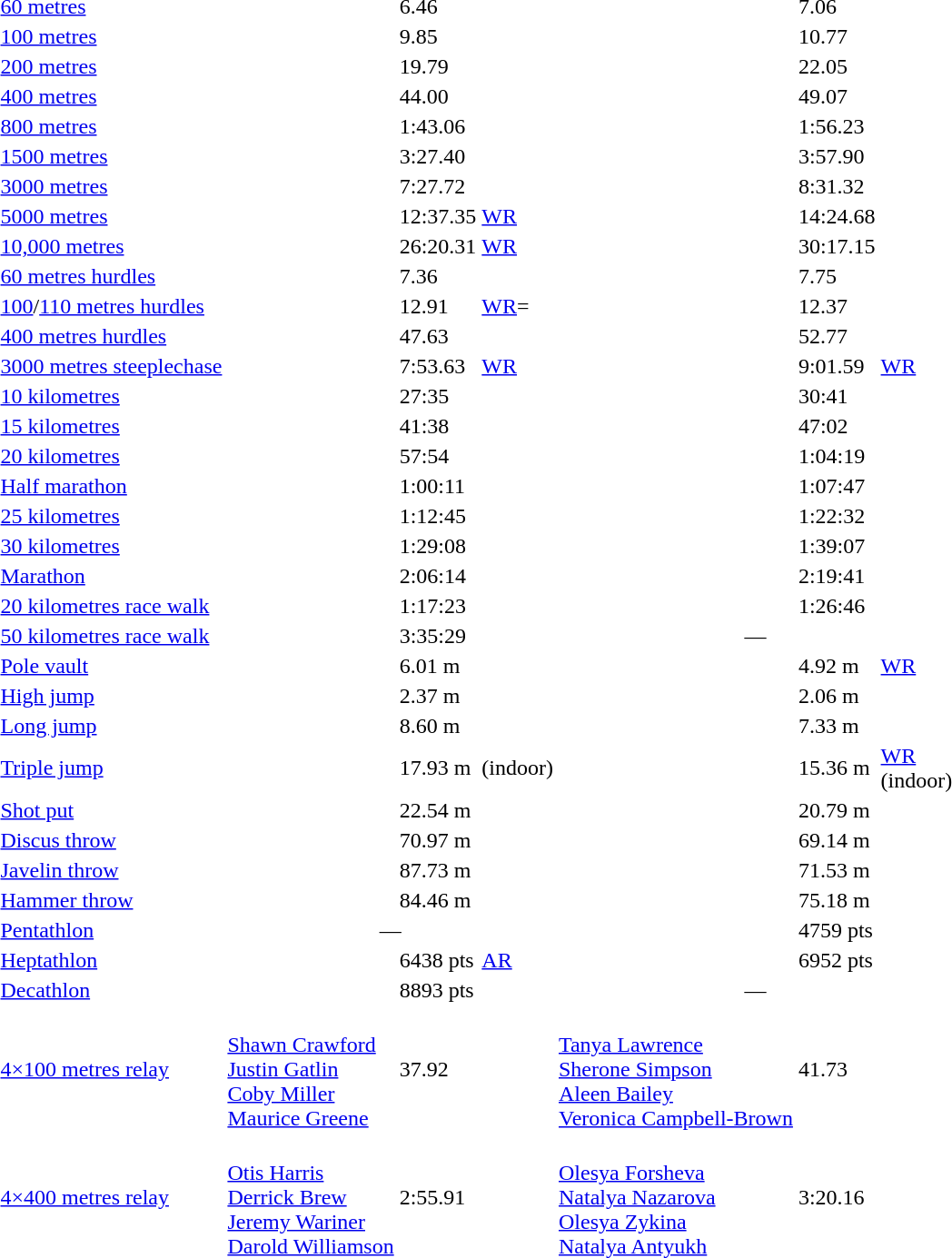<table>
<tr>
<td><a href='#'>60 metres</a></td>
<td></td>
<td>6.46</td>
<td></td>
<td></td>
<td>7.06</td>
<td></td>
</tr>
<tr>
<td><a href='#'>100 metres</a></td>
<td></td>
<td>9.85</td>
<td></td>
<td></td>
<td>10.77</td>
<td></td>
</tr>
<tr>
<td><a href='#'>200 metres</a></td>
<td></td>
<td>19.79</td>
<td></td>
<td></td>
<td>22.05</td>
<td></td>
</tr>
<tr>
<td><a href='#'>400 metres</a></td>
<td></td>
<td>44.00</td>
<td></td>
<td></td>
<td>49.07</td>
<td></td>
</tr>
<tr>
<td><a href='#'>800 metres</a></td>
<td></td>
<td>1:43.06</td>
<td></td>
<td></td>
<td>1:56.23</td>
<td></td>
</tr>
<tr>
<td><a href='#'>1500 metres</a></td>
<td></td>
<td>3:27.40</td>
<td></td>
<td></td>
<td>3:57.90</td>
<td></td>
</tr>
<tr>
<td><a href='#'>3000 metres</a></td>
<td></td>
<td>7:27.72</td>
<td></td>
<td></td>
<td>8:31.32</td>
<td></td>
</tr>
<tr>
<td><a href='#'>5000 metres</a></td>
<td></td>
<td>12:37.35</td>
<td><a href='#'>WR</a></td>
<td></td>
<td>14:24.68</td>
<td></td>
</tr>
<tr>
<td><a href='#'>10,000 metres</a></td>
<td></td>
<td>26:20.31</td>
<td><a href='#'>WR</a></td>
<td></td>
<td>30:17.15</td>
<td></td>
</tr>
<tr>
<td><a href='#'>60 metres hurdles</a></td>
<td></td>
<td>7.36</td>
<td></td>
<td></td>
<td>7.75</td>
<td></td>
</tr>
<tr>
<td><a href='#'>100</a>/<a href='#'>110 metres hurdles</a></td>
<td></td>
<td>12.91</td>
<td><a href='#'>WR</a>=</td>
<td></td>
<td>12.37</td>
<td></td>
</tr>
<tr>
<td><a href='#'>400 metres hurdles</a></td>
<td></td>
<td>47.63</td>
<td></td>
<td></td>
<td>52.77</td>
<td></td>
</tr>
<tr>
<td><a href='#'>3000 metres steeplechase</a></td>
<td></td>
<td>7:53.63</td>
<td><a href='#'>WR</a></td>
<td></td>
<td>9:01.59</td>
<td><a href='#'>WR</a></td>
</tr>
<tr>
<td><a href='#'>10 kilometres</a></td>
<td></td>
<td>27:35</td>
<td></td>
<td></td>
<td>30:41</td>
<td></td>
</tr>
<tr>
<td><a href='#'>15 kilometres</a></td>
<td></td>
<td>41:38</td>
<td></td>
<td></td>
<td>47:02</td>
<td></td>
</tr>
<tr>
<td><a href='#'>20 kilometres</a></td>
<td></td>
<td>57:54</td>
<td></td>
<td></td>
<td>1:04:19</td>
<td></td>
</tr>
<tr>
<td><a href='#'>Half marathon</a></td>
<td></td>
<td>1:00:11</td>
<td></td>
<td></td>
<td>1:07:47</td>
<td></td>
</tr>
<tr>
<td><a href='#'>25 kilometres</a></td>
<td></td>
<td>1:12:45</td>
<td></td>
<td></td>
<td>1:22:32</td>
<td></td>
</tr>
<tr>
<td><a href='#'>30 kilometres</a></td>
<td><br></td>
<td>1:29:08</td>
<td></td>
<td></td>
<td>1:39:07</td>
<td></td>
</tr>
<tr>
<td><a href='#'>Marathon</a></td>
<td></td>
<td>2:06:14</td>
<td></td>
<td></td>
<td>2:19:41</td>
<td></td>
</tr>
<tr>
<td><a href='#'>20 kilometres race walk</a></td>
<td></td>
<td>1:17:23</td>
<td></td>
<td></td>
<td>1:26:46</td>
<td></td>
</tr>
<tr>
<td><a href='#'>50 kilometres race walk</a></td>
<td></td>
<td>3:35:29</td>
<td></td>
<td align=center colspan=3>—</td>
</tr>
<tr>
<td><a href='#'>Pole vault</a></td>
<td></td>
<td>6.01 m</td>
<td></td>
<td></td>
<td>4.92 m</td>
<td><a href='#'>WR</a></td>
</tr>
<tr>
<td><a href='#'>High jump</a></td>
<td></td>
<td>2.37 m</td>
<td></td>
<td></td>
<td>2.06 m</td>
<td></td>
</tr>
<tr>
<td><a href='#'>Long jump</a></td>
<td></td>
<td>8.60 m</td>
<td></td>
<td></td>
<td>7.33 m</td>
<td></td>
</tr>
<tr>
<td><a href='#'>Triple jump</a></td>
<td></td>
<td>17.93 m</td>
<td>(indoor)</td>
<td></td>
<td>15.36 m</td>
<td><a href='#'>WR</a><br>(indoor)</td>
</tr>
<tr>
<td><a href='#'>Shot put</a></td>
<td></td>
<td>22.54 m</td>
<td></td>
<td></td>
<td>20.79 m</td>
<td></td>
</tr>
<tr>
<td><a href='#'>Discus throw</a></td>
<td></td>
<td>70.97 m</td>
<td></td>
<td></td>
<td>69.14 m</td>
<td></td>
</tr>
<tr>
<td><a href='#'>Javelin throw</a></td>
<td></td>
<td>87.73 m</td>
<td></td>
<td></td>
<td>71.53 m</td>
<td></td>
</tr>
<tr>
<td><a href='#'>Hammer throw</a></td>
<td></td>
<td>84.46 m</td>
<td></td>
<td></td>
<td>75.18 m</td>
<td></td>
</tr>
<tr>
<td><a href='#'>Pentathlon</a></td>
<td align=center colspan=3>—</td>
<td></td>
<td>4759 pts</td>
<td></td>
</tr>
<tr>
<td><a href='#'>Heptathlon</a></td>
<td></td>
<td>6438 pts</td>
<td><a href='#'>AR</a></td>
<td></td>
<td>6952 pts</td>
<td></td>
</tr>
<tr>
<td><a href='#'>Decathlon</a></td>
<td></td>
<td>8893 pts</td>
<td></td>
<td align=center colspan=3>—</td>
</tr>
<tr>
<td><a href='#'>4×100 metres relay</a></td>
<td><br><a href='#'>Shawn Crawford</a><br><a href='#'>Justin Gatlin</a><br><a href='#'>Coby Miller</a><br><a href='#'>Maurice Greene</a></td>
<td>37.92</td>
<td></td>
<td><br><a href='#'>Tanya Lawrence</a><br><a href='#'>Sherone Simpson</a><br><a href='#'>Aleen Bailey</a><br><a href='#'>Veronica Campbell-Brown</a></td>
<td>41.73</td>
<td></td>
</tr>
<tr>
<td><a href='#'>4×400 metres relay</a></td>
<td><br><a href='#'>Otis Harris</a><br><a href='#'>Derrick Brew</a><br><a href='#'>Jeremy Wariner</a><br><a href='#'>Darold Williamson</a></td>
<td>2:55.91</td>
<td></td>
<td><br><a href='#'>Olesya Forsheva</a><br><a href='#'>Natalya Nazarova</a><br><a href='#'>Olesya Zykina</a><br><a href='#'>Natalya Antyukh</a></td>
<td>3:20.16</td>
<td></td>
</tr>
</table>
